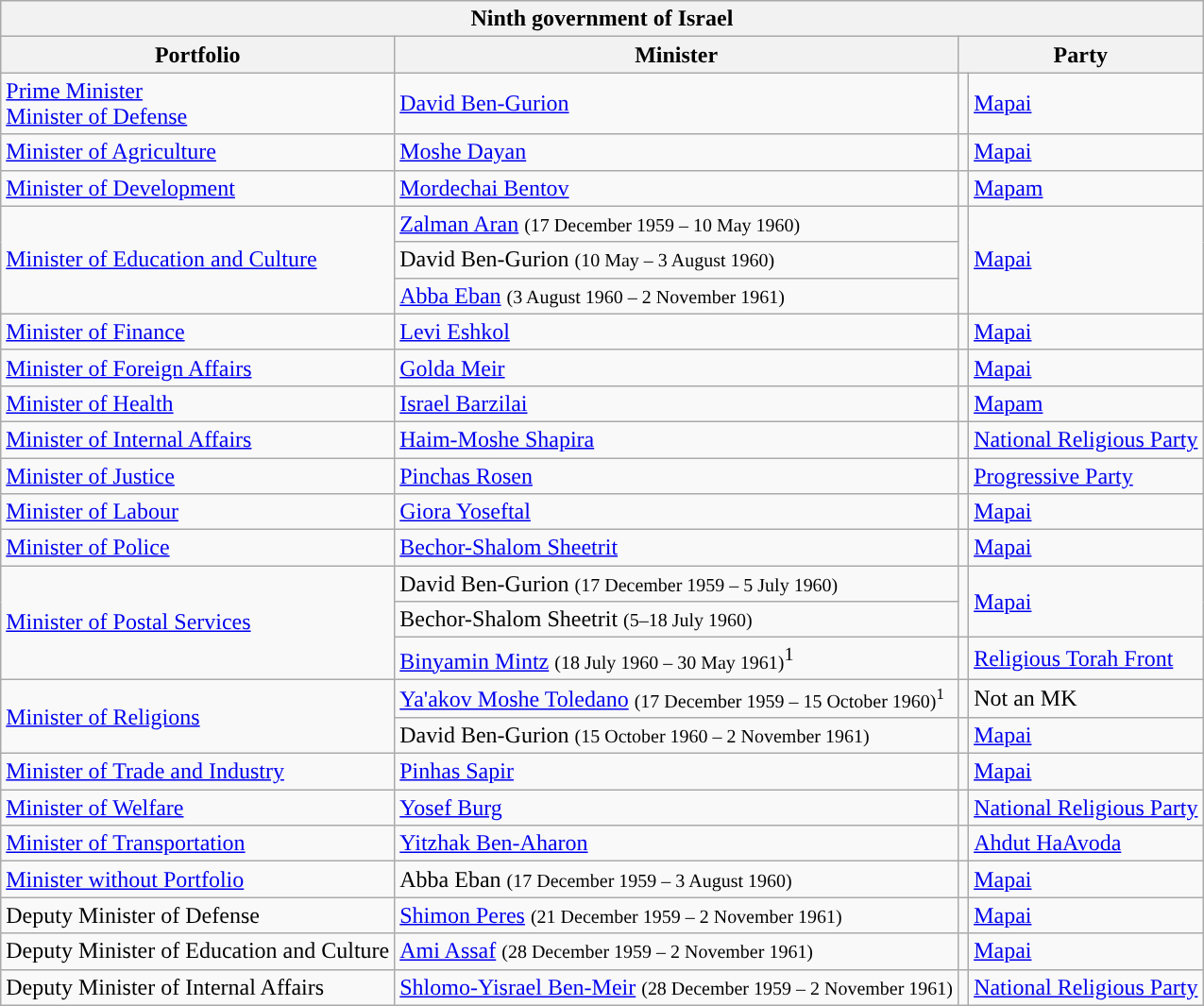<table class="wikitable sortable" style="text-align:left">
<tr>
<th colspan="4">Ninth government of Israel</th>
</tr>
<tr>
<th>Portfolio</th>
<th>Minister</th>
<th colspan="2">Party</th>
</tr>
<tr>
<td><a href='#'>Prime Minister</a><br><a href='#'>Minister of Defense</a></td>
<td><a href='#'>David Ben-Gurion</a></td>
<td style="background:"></td>
<td><a href='#'>Mapai</a></td>
</tr>
<tr>
<td><a href='#'>Minister of Agriculture</a></td>
<td><a href='#'>Moshe Dayan</a></td>
<td style="background:"></td>
<td><a href='#'>Mapai</a></td>
</tr>
<tr>
<td><a href='#'>Minister of Development</a></td>
<td><a href='#'>Mordechai Bentov</a></td>
<td style="background:"></td>
<td><a href='#'>Mapam</a></td>
</tr>
<tr>
<td rowspan="3"><a href='#'>Minister of Education and Culture</a></td>
<td><a href='#'>Zalman Aran</a> <small>(17 December 1959 – 10 May 1960)</small></td>
<td rowspan="3" style="background:"></td>
<td rowspan="3"><a href='#'>Mapai</a></td>
</tr>
<tr>
<td>David Ben-Gurion <small>(10 May – 3 August 1960)</small></td>
</tr>
<tr>
<td><a href='#'>Abba Eban</a> <small>(3 August 1960 – 2 November 1961)</small></td>
</tr>
<tr>
<td><a href='#'>Minister of Finance</a></td>
<td><a href='#'>Levi Eshkol</a></td>
<td style="background:"></td>
<td><a href='#'>Mapai</a></td>
</tr>
<tr>
<td><a href='#'>Minister of Foreign Affairs</a></td>
<td><a href='#'>Golda Meir</a></td>
<td style="background:"></td>
<td><a href='#'>Mapai</a></td>
</tr>
<tr>
<td><a href='#'>Minister of Health</a></td>
<td><a href='#'>Israel Barzilai</a></td>
<td style="background:"></td>
<td><a href='#'>Mapam</a></td>
</tr>
<tr>
<td><a href='#'>Minister of Internal Affairs</a></td>
<td><a href='#'>Haim-Moshe Shapira</a></td>
<td style="background:"></td>
<td><a href='#'>National Religious Party</a></td>
</tr>
<tr>
<td><a href='#'>Minister of Justice</a></td>
<td><a href='#'>Pinchas Rosen</a></td>
<td style="background:"></td>
<td><a href='#'>Progressive Party</a></td>
</tr>
<tr>
<td><a href='#'>Minister of Labour</a></td>
<td><a href='#'>Giora Yoseftal</a></td>
<td style="background:"></td>
<td><a href='#'>Mapai</a></td>
</tr>
<tr>
<td><a href='#'>Minister of Police</a></td>
<td><a href='#'>Bechor-Shalom Sheetrit</a></td>
<td style="background:"></td>
<td><a href='#'>Mapai</a></td>
</tr>
<tr>
<td rowspan="3"><a href='#'>Minister of Postal Services</a></td>
<td>David Ben-Gurion <small>(17 December 1959 – 5 July 1960)</small></td>
<td rowspan="2" style="background:"></td>
<td rowspan="2"><a href='#'>Mapai</a></td>
</tr>
<tr>
<td>Bechor-Shalom Sheetrit <small>(5–18 July 1960)</small></td>
</tr>
<tr>
<td><a href='#'>Binyamin Mintz</a>  <small>(18 July 1960 – 30 May 1961)</small><sup>1</sup></td>
<td style="background:"></td>
<td><a href='#'>Religious Torah Front</a></td>
</tr>
<tr>
<td rowspan="2"><a href='#'>Minister of Religions</a></td>
<td><a href='#'>Ya'akov Moshe Toledano</a> <small>(17 December 1959 – 15 October 1960)<sup>1</sup></small></td>
<td style="background:"></td>
<td>Not an MK</td>
</tr>
<tr>
<td>David Ben-Gurion <small>(15 October 1960 – 2 November 1961)</small></td>
<td style="background:"></td>
<td><a href='#'>Mapai</a></td>
</tr>
<tr>
<td><a href='#'>Minister of Trade and Industry</a></td>
<td><a href='#'>Pinhas Sapir</a></td>
<td style="background:"></td>
<td><a href='#'>Mapai</a></td>
</tr>
<tr>
<td><a href='#'>Minister of Welfare</a></td>
<td><a href='#'>Yosef Burg</a></td>
<td style="background:"></td>
<td><a href='#'>National Religious Party</a></td>
</tr>
<tr>
<td><a href='#'>Minister of Transportation</a></td>
<td><a href='#'>Yitzhak Ben-Aharon</a></td>
<td style="background:"></td>
<td><a href='#'>Ahdut HaAvoda</a></td>
</tr>
<tr>
<td><a href='#'>Minister without Portfolio</a></td>
<td>Abba Eban <small>(17 December 1959 – 3 August 1960)</small></td>
<td style="background:"></td>
<td><a href='#'>Mapai</a></td>
</tr>
<tr>
<td>Deputy Minister of Defense</td>
<td><a href='#'>Shimon Peres</a> <small>(21 December 1959 – 2 November 1961)</small></td>
<td style="background:"></td>
<td><a href='#'>Mapai</a></td>
</tr>
<tr>
<td>Deputy Minister of Education and Culture</td>
<td><a href='#'>Ami Assaf</a> <small>(28 December 1959 – 2 November 1961)</small></td>
<td style="background:"></td>
<td><a href='#'>Mapai</a></td>
</tr>
<tr>
<td>Deputy Minister of Internal Affairs</td>
<td><a href='#'>Shlomo-Yisrael Ben-Meir</a> <small>(28 December 1959 – 2 November 1961)</small></td>
<td style="background:"></td>
<td><a href='#'>National Religious Party</a></td>
</tr>
</table>
